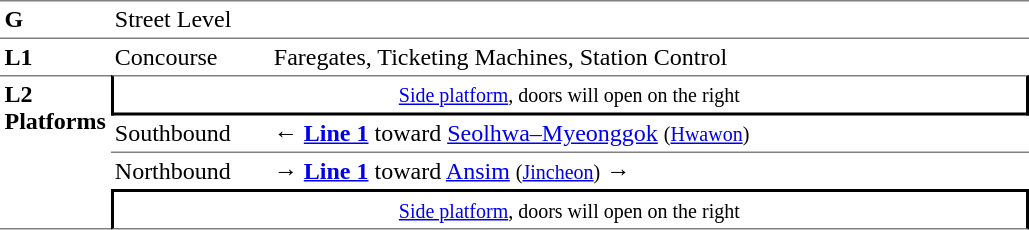<table table border=0 cellspacing=0 cellpadding=3>
<tr>
<td style="border-top:solid 1px gray;border-bottom:solid 1px gray;" width=50 valign=top><strong>G</strong></td>
<td style="border-top:solid 1px gray;border-bottom:solid 1px gray;" width=100 valign=top>Street Level</td>
<td style="border-top:solid 1px gray;border-bottom:solid 1px gray;" width=400 valign=top></td>
</tr>
<tr>
<td style="border-bottom:solid 0 gray;" width=50 valign=top><strong>L1</strong></td>
<td style="border-bottom:solid 0 gray;" width=100 valign=top>Concourse</td>
<td style="border-bottom:solid 0 gray;" width=500 valign=top>Faregates, Ticketing Machines, Station Control</td>
</tr>
<tr>
<td style="border-top:solid 1px gray;border-bottom:solid 1px gray;" rowspan=4 valign=top><strong>L2<br>Platforms</strong></td>
<td style="border-top:solid 1px gray;border-right:solid 2px black;border-left:solid 2px black;border-bottom:solid 2px black;text-align:center;" colspan=2><small><a href='#'>Side platform</a>, doors will open on the right</small></td>
</tr>
<tr>
<td style="border-bottom:solid 1px gray;">Southbound</td>
<td style="border-bottom:solid 1px gray;">← <a href='#'><span><span><strong>Line 1</strong></span></span></a> toward <a href='#'>Seolhwa–Myeonggok</a> <small>(<a href='#'>Hwawon</a>)</small></td>
</tr>
<tr>
<td>Northbound</td>
<td><span>→</span> <a href='#'><span><span><strong>Line 1</strong></span></span></a> toward <a href='#'>Ansim</a> <small>(<a href='#'>Jincheon</a>)</small> →</td>
</tr>
<tr>
<td style="border-top:solid 2px black;border-right:solid 2px black;border-left:solid 2px black;border-bottom:solid 1px gray;text-align:center;" colspan=2><small><a href='#'>Side platform</a>, doors will open on the right</small></td>
</tr>
</table>
